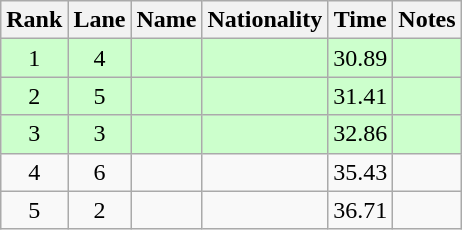<table class="wikitable sortable" style="text-align:center">
<tr>
<th>Rank</th>
<th>Lane</th>
<th>Name</th>
<th>Nationality</th>
<th>Time</th>
<th>Notes</th>
</tr>
<tr bgcolor=ccffcc>
<td>1</td>
<td>4</td>
<td align=left></td>
<td align=left></td>
<td>30.89</td>
<td><strong></strong> <strong></strong></td>
</tr>
<tr bgcolor=ccffcc>
<td>2</td>
<td>5</td>
<td align=left></td>
<td align=left></td>
<td>31.41</td>
<td><strong></strong></td>
</tr>
<tr bgcolor=ccffcc>
<td>3</td>
<td>3</td>
<td align=left></td>
<td align=left></td>
<td>32.86</td>
<td></td>
</tr>
<tr>
<td>4</td>
<td>6</td>
<td align=left></td>
<td align=left></td>
<td>35.43</td>
<td></td>
</tr>
<tr>
<td>5</td>
<td>2</td>
<td align=left></td>
<td align=left></td>
<td>36.71</td>
<td></td>
</tr>
</table>
